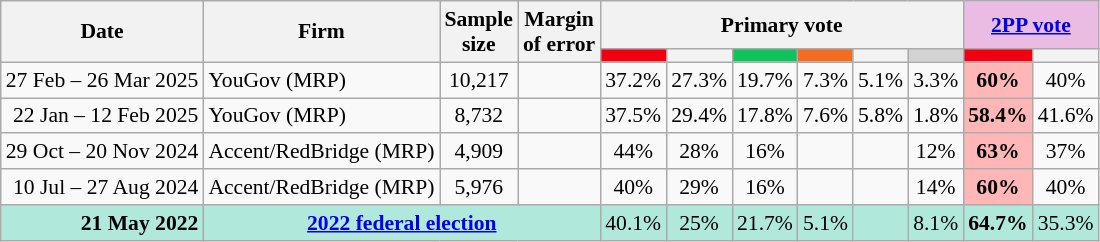<table class="nowrap wikitable tpl-blanktable" style=text-align:center;font-size:90%>
<tr>
<th rowspan=2>Date</th>
<th rowspan=2>Firm</th>
<th rowspan=2>Sample<br>size</th>
<th rowspan=2>Margin<br>of error</th>
<th colspan=6>Primary vote</th>
<th colspan=2 class=unsortable style=background:#ebbce3><a href='#'>2PP vote</a></th>
</tr>
<tr>
<th class="unsortable" style="background:#F00011"></th>
<th class="unsortable" style=background:></th>
<th class=unsortable style=background:#10C25B></th>
<th class=unsortable style=background:#f36c21></th>
<th class=unsortable style=background:></th>
<th class=unsortable style=background:lightgray></th>
<th class="unsortable" style="background:#F00011"></th>
<th class="unsortable" style=background:></th>
</tr>
<tr>
<td align=right>27 Feb – 26 Mar 2025</td>
<td align=left>YouGov (MRP)</td>
<td>10,217</td>
<td></td>
<td>37.2%</td>
<td>27.3%</td>
<td>19.7%</td>
<td>7.3%</td>
<td>5.1%</td>
<td>3.3%</td>
<th style=background:#FFB6B6>60%</th>
<td>40%</td>
</tr>
<tr>
<td align=right>22 Jan – 12 Feb 2025</td>
<td align=left>YouGov (MRP)</td>
<td>8,732</td>
<td></td>
<td>37.5%</td>
<td>29.4%</td>
<td>17.8%</td>
<td>7.6%</td>
<td>5.8%</td>
<td>1.8%</td>
<th style=background:#FFB6B6>58.4%</th>
<td>41.6%</td>
</tr>
<tr>
<td align=right>29 Oct – 20 Nov 2024</td>
<td align=left>Accent/RedBridge (MRP)</td>
<td>4,909</td>
<td></td>
<td>44%</td>
<td>28%</td>
<td>16%</td>
<td></td>
<td></td>
<td>12%</td>
<th style=background:#FFB6B6><strong>63%</strong></th>
<td>37%</td>
</tr>
<tr>
<td align=right>10 Jul – 27 Aug 2024</td>
<td align=left>Accent/RedBridge (MRP)</td>
<td>5,976</td>
<td></td>
<td>40%</td>
<td>29%</td>
<td>16%</td>
<td></td>
<td></td>
<td>14%</td>
<th style=background:#FFB6B6>60%</th>
<td>40%</td>
</tr>
<tr style="background:#b0e9db">
<td style="text-align:right" data-sort-value="21-May-2022"><strong>21 May 2022</strong></td>
<td colspan="3" style="text-align:center"><strong><a href='#'>2022 federal election</a></strong></td>
<td>40.1%</td>
<td>25%</td>
<td>21.7%</td>
<td>5.1%</td>
<td></td>
<td>8.1%</td>
<td><strong>64.7%</strong></td>
<td>35.3%</td>
</tr>
</table>
